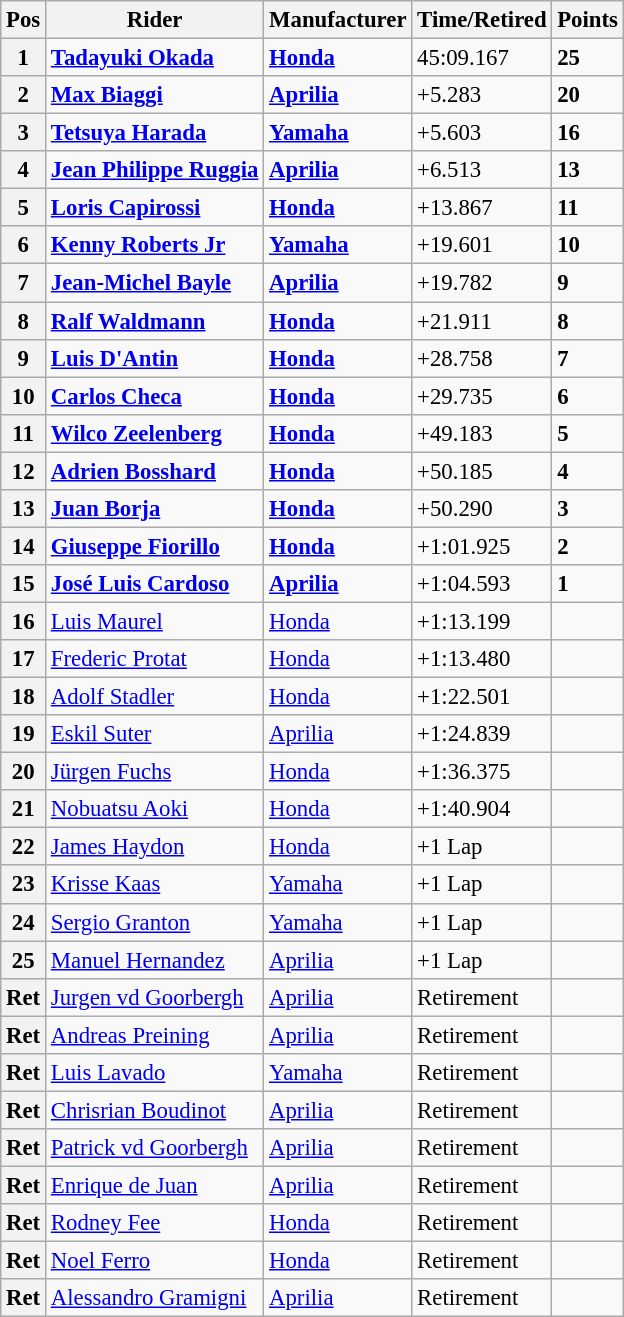<table class="wikitable" style="font-size: 95%;">
<tr>
<th>Pos</th>
<th>Rider</th>
<th>Manufacturer</th>
<th>Time/Retired</th>
<th>Points</th>
</tr>
<tr>
<th>1</th>
<td> <strong><a href='#'>Tadayuki Okada</a></strong></td>
<td><strong><a href='#'>Honda</a></strong></td>
<td>45:09.167</td>
<td><strong>25</strong></td>
</tr>
<tr>
<th>2</th>
<td> <strong><a href='#'>Max Biaggi</a></strong></td>
<td><strong><a href='#'>Aprilia</a></strong></td>
<td>+5.283</td>
<td><strong>20</strong></td>
</tr>
<tr>
<th>3</th>
<td> <strong><a href='#'>Tetsuya Harada</a></strong></td>
<td><strong><a href='#'>Yamaha</a></strong></td>
<td>+5.603</td>
<td><strong>16</strong></td>
</tr>
<tr>
<th>4</th>
<td> <strong><a href='#'>Jean Philippe Ruggia</a></strong></td>
<td><strong><a href='#'>Aprilia</a></strong></td>
<td>+6.513</td>
<td><strong>13</strong></td>
</tr>
<tr>
<th>5</th>
<td> <strong><a href='#'>Loris Capirossi</a></strong></td>
<td><strong><a href='#'>Honda</a></strong></td>
<td>+13.867</td>
<td><strong>11</strong></td>
</tr>
<tr>
<th>6</th>
<td> <strong><a href='#'>Kenny Roberts Jr</a></strong></td>
<td><strong><a href='#'>Yamaha</a></strong></td>
<td>+19.601</td>
<td><strong>10</strong></td>
</tr>
<tr>
<th>7</th>
<td> <strong><a href='#'>Jean-Michel Bayle</a></strong></td>
<td><strong><a href='#'>Aprilia</a></strong></td>
<td>+19.782</td>
<td><strong>9</strong></td>
</tr>
<tr>
<th>8</th>
<td> <strong><a href='#'>Ralf Waldmann</a></strong></td>
<td><strong><a href='#'>Honda</a></strong></td>
<td>+21.911</td>
<td><strong>8</strong></td>
</tr>
<tr>
<th>9</th>
<td> <strong><a href='#'>Luis D'Antin</a></strong></td>
<td><strong><a href='#'>Honda</a></strong></td>
<td>+28.758</td>
<td><strong>7</strong></td>
</tr>
<tr>
<th>10</th>
<td> <strong><a href='#'>Carlos Checa</a></strong></td>
<td><strong><a href='#'>Honda</a></strong></td>
<td>+29.735</td>
<td><strong>6</strong></td>
</tr>
<tr>
<th>11</th>
<td> <strong><a href='#'>Wilco Zeelenberg</a></strong></td>
<td><strong><a href='#'>Honda</a></strong></td>
<td>+49.183</td>
<td><strong>5</strong></td>
</tr>
<tr>
<th>12</th>
<td> <strong><a href='#'>Adrien Bosshard</a></strong></td>
<td><strong><a href='#'>Honda</a></strong></td>
<td>+50.185</td>
<td><strong>4</strong></td>
</tr>
<tr>
<th>13</th>
<td> <strong><a href='#'>Juan Borja</a></strong></td>
<td><strong><a href='#'>Honda</a></strong></td>
<td>+50.290</td>
<td><strong>3</strong></td>
</tr>
<tr>
<th>14</th>
<td> <strong><a href='#'>Giuseppe Fiorillo</a></strong></td>
<td><strong><a href='#'>Honda</a></strong></td>
<td>+1:01.925</td>
<td><strong>2</strong></td>
</tr>
<tr>
<th>15</th>
<td> <strong><a href='#'>José Luis Cardoso</a></strong></td>
<td><strong><a href='#'>Aprilia</a></strong></td>
<td>+1:04.593</td>
<td><strong>1</strong></td>
</tr>
<tr>
<th>16</th>
<td> <a href='#'>Luis Maurel</a></td>
<td><a href='#'>Honda</a></td>
<td>+1:13.199</td>
<td></td>
</tr>
<tr>
<th>17</th>
<td> <a href='#'>Frederic Protat</a></td>
<td><a href='#'>Honda</a></td>
<td>+1:13.480</td>
<td></td>
</tr>
<tr>
<th>18</th>
<td> <a href='#'>Adolf Stadler</a></td>
<td><a href='#'>Honda</a></td>
<td>+1:22.501</td>
<td></td>
</tr>
<tr>
<th>19</th>
<td> <a href='#'>Eskil Suter</a></td>
<td><a href='#'>Aprilia</a></td>
<td>+1:24.839</td>
<td></td>
</tr>
<tr>
<th>20</th>
<td> <a href='#'>Jürgen Fuchs</a></td>
<td><a href='#'>Honda</a></td>
<td>+1:36.375</td>
<td></td>
</tr>
<tr>
<th>21</th>
<td> <a href='#'>Nobuatsu Aoki</a></td>
<td><a href='#'>Honda</a></td>
<td>+1:40.904</td>
<td></td>
</tr>
<tr>
<th>22</th>
<td> <a href='#'>James Haydon</a></td>
<td><a href='#'>Honda</a></td>
<td>+1 Lap</td>
<td></td>
</tr>
<tr>
<th>23</th>
<td> <a href='#'>Krisse Kaas</a></td>
<td><a href='#'>Yamaha</a></td>
<td>+1 Lap</td>
<td></td>
</tr>
<tr>
<th>24</th>
<td> <a href='#'>Sergio Granton</a></td>
<td><a href='#'>Yamaha</a></td>
<td>+1 Lap</td>
<td></td>
</tr>
<tr>
<th>25</th>
<td> <a href='#'>Manuel Hernandez</a></td>
<td><a href='#'>Aprilia</a></td>
<td>+1 Lap</td>
<td></td>
</tr>
<tr>
<th>Ret</th>
<td> <a href='#'>Jurgen vd Goorbergh</a></td>
<td><a href='#'>Aprilia</a></td>
<td>Retirement</td>
<td></td>
</tr>
<tr>
<th>Ret</th>
<td> <a href='#'>Andreas Preining</a></td>
<td><a href='#'>Aprilia</a></td>
<td>Retirement</td>
<td></td>
</tr>
<tr>
<th>Ret</th>
<td> <a href='#'>Luis Lavado</a></td>
<td><a href='#'>Yamaha</a></td>
<td>Retirement</td>
<td></td>
</tr>
<tr>
<th>Ret</th>
<td> <a href='#'>Chrisrian Boudinot</a></td>
<td><a href='#'>Aprilia</a></td>
<td>Retirement</td>
<td></td>
</tr>
<tr>
<th>Ret</th>
<td> <a href='#'>Patrick vd Goorbergh</a></td>
<td><a href='#'>Aprilia</a></td>
<td>Retirement</td>
<td></td>
</tr>
<tr>
<th>Ret</th>
<td> <a href='#'>Enrique de Juan</a></td>
<td><a href='#'>Aprilia</a></td>
<td>Retirement</td>
<td></td>
</tr>
<tr>
<th>Ret</th>
<td> <a href='#'>Rodney Fee</a></td>
<td><a href='#'>Honda</a></td>
<td>Retirement</td>
<td></td>
</tr>
<tr>
<th>Ret</th>
<td> <a href='#'>Noel Ferro</a></td>
<td><a href='#'>Honda</a></td>
<td>Retirement</td>
<td></td>
</tr>
<tr>
<th>Ret</th>
<td> <a href='#'>Alessandro Gramigni</a></td>
<td><a href='#'>Aprilia</a></td>
<td>Retirement</td>
<td></td>
</tr>
</table>
